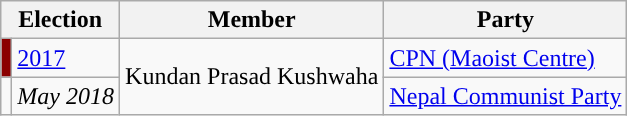<table class="wikitable">
<tr>
<th colspan="2">Election</th>
<th>Member</th>
<th>Party</th>
</tr>
<tr>
<td style="background-color:darkred"></td>
<td><a href='#'>2017</a></td>
<td rowspan="2">Kundan Prasad Kushwaha</td>
<td><a href='#'>CPN (Maoist Centre)</a></td>
</tr>
<tr>
<td style="background-color:"></td>
<td><em>May 2018</em></td>
<td><a href='#'>Nepal Communist Party</a></td>
</tr>
</table>
